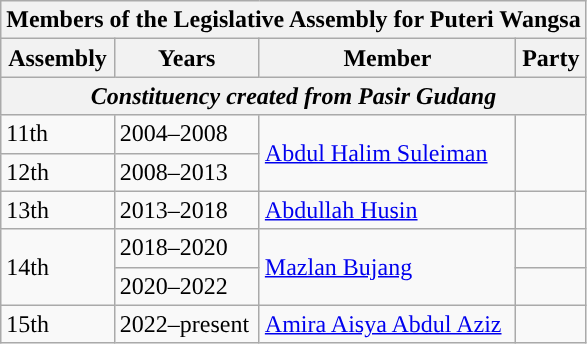<table class="wikitable">
<tr>
<th colspan="4">Members of the Legislative Assembly for Puteri Wangsa</th>
</tr>
<tr>
<th>Assembly</th>
<th>Years</th>
<th>Member</th>
<th>Party</th>
</tr>
<tr>
<th colspan="4"><em>Constituency created from Pasir Gudang</em></th>
</tr>
<tr>
<td>11th</td>
<td>2004–2008</td>
<td rowspan="2"><a href='#'>Abdul Halim Suleiman</a></td>
<td rowspan="2"></td>
</tr>
<tr>
<td>12th</td>
<td>2008–2013</td>
</tr>
<tr>
<td>13th</td>
<td>2013–2018</td>
<td><a href='#'>Abdullah Husin</a></td>
<td></td>
</tr>
<tr>
<td rowspan="2">14th</td>
<td>2018–2020</td>
<td rowspan="2"><a href='#'>Mazlan Bujang</a></td>
<td></td>
</tr>
<tr>
<td>2020–2022</td>
<td></td>
</tr>
<tr>
<td>15th</td>
<td>2022–present</td>
<td><a href='#'>Amira Aisya Abdul Aziz</a></td>
<td></td>
</tr>
</table>
